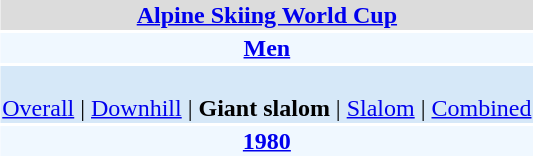<table align="right" class="toccolours" style="margin: 0 0 1em 1em;">
<tr>
<td colspan="2" align=center bgcolor=Gainsboro><strong><a href='#'>Alpine Skiing World Cup</a></strong></td>
</tr>
<tr>
<td colspan="2" align=center bgcolor=AliceBlue><strong><a href='#'>Men</a></strong></td>
</tr>
<tr>
<td colspan="2" align=center bgcolor=D6E8F8><br><a href='#'>Overall</a> | 
<a href='#'>Downhill</a> | 
<strong>Giant slalom</strong> | 
<a href='#'>Slalom</a> | 
<a href='#'>Combined</a></td>
</tr>
<tr>
<td colspan="2" align=center bgcolor=AliceBlue><strong><a href='#'>1980</a></strong></td>
</tr>
</table>
